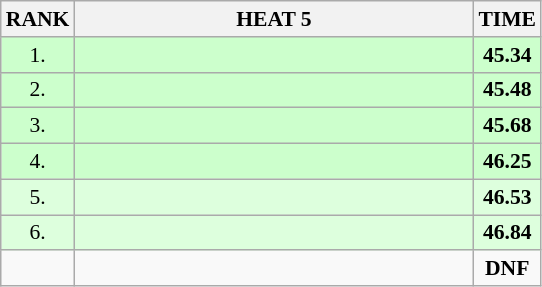<table class="wikitable" style="border-collapse: collapse; font-size: 90%;">
<tr>
<th>RANK</th>
<th align="left" style="width: 18em">HEAT 5</th>
<th>TIME</th>
</tr>
<tr style="background:#ccffcc;">
<td align="center">1.</td>
<td></td>
<td align="center"><strong>45.34</strong></td>
</tr>
<tr style="background:#ccffcc;">
<td align="center">2.</td>
<td></td>
<td align="center"><strong>45.48</strong></td>
</tr>
<tr style="background:#ccffcc;">
<td align="center">3.</td>
<td></td>
<td align="center"><strong>45.68</strong></td>
</tr>
<tr style="background:#ccffcc;">
<td align="center">4.</td>
<td></td>
<td align="center"><strong>46.25</strong></td>
</tr>
<tr style="background:#ddffdd;">
<td align="center">5.</td>
<td></td>
<td align="center"><strong>46.53</strong></td>
</tr>
<tr style="background:#ddffdd;">
<td align="center">6.</td>
<td></td>
<td align="center"><strong>46.84</strong></td>
</tr>
<tr>
<td align="center"></td>
<td></td>
<td align="center"><strong>DNF</strong></td>
</tr>
</table>
